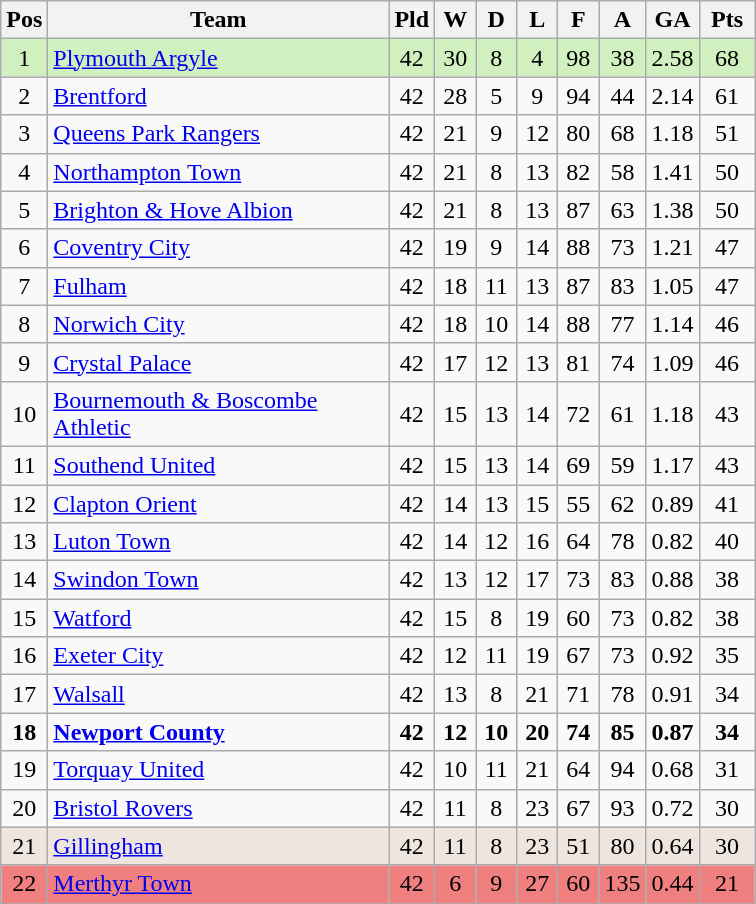<table class="wikitable" style="text-align: center;">
<tr>
<th width=20>Pos</th>
<th width=220>Team</th>
<th width=20>Pld</th>
<th width=20>W</th>
<th width=20>D</th>
<th width=20>L</th>
<th width=20>F</th>
<th width=20>A</th>
<th width=20>GA</th>
<th width=30>Pts</th>
</tr>
<tr style="background:#D0F0C0;">
<td>1</td>
<td align="left"><a href='#'>Plymouth Argyle</a></td>
<td>42</td>
<td>30</td>
<td>8</td>
<td>4</td>
<td>98</td>
<td>38</td>
<td>2.58</td>
<td>68</td>
</tr>
<tr>
<td>2</td>
<td align="left"><a href='#'>Brentford</a></td>
<td>42</td>
<td>28</td>
<td>5</td>
<td>9</td>
<td>94</td>
<td>44</td>
<td>2.14</td>
<td>61</td>
</tr>
<tr>
<td>3</td>
<td align="left"><a href='#'>Queens Park Rangers</a></td>
<td>42</td>
<td>21</td>
<td>9</td>
<td>12</td>
<td>80</td>
<td>68</td>
<td>1.18</td>
<td>51</td>
</tr>
<tr>
<td>4</td>
<td align="left"><a href='#'>Northampton Town</a></td>
<td>42</td>
<td>21</td>
<td>8</td>
<td>13</td>
<td>82</td>
<td>58</td>
<td>1.41</td>
<td>50</td>
</tr>
<tr>
<td>5</td>
<td align="left"><a href='#'>Brighton & Hove Albion</a></td>
<td>42</td>
<td>21</td>
<td>8</td>
<td>13</td>
<td>87</td>
<td>63</td>
<td>1.38</td>
<td>50</td>
</tr>
<tr>
<td>6</td>
<td align="left"><a href='#'>Coventry City</a></td>
<td>42</td>
<td>19</td>
<td>9</td>
<td>14</td>
<td>88</td>
<td>73</td>
<td>1.21</td>
<td>47</td>
</tr>
<tr>
<td>7</td>
<td align="left"><a href='#'>Fulham</a></td>
<td>42</td>
<td>18</td>
<td>11</td>
<td>13</td>
<td>87</td>
<td>83</td>
<td>1.05</td>
<td>47</td>
</tr>
<tr>
<td>8</td>
<td align="left"><a href='#'>Norwich City</a></td>
<td>42</td>
<td>18</td>
<td>10</td>
<td>14</td>
<td>88</td>
<td>77</td>
<td>1.14</td>
<td>46</td>
</tr>
<tr>
<td>9</td>
<td align="left"><a href='#'>Crystal Palace</a></td>
<td>42</td>
<td>17</td>
<td>12</td>
<td>13</td>
<td>81</td>
<td>74</td>
<td>1.09</td>
<td>46</td>
</tr>
<tr>
<td>10</td>
<td align="left"><a href='#'>Bournemouth & Boscombe Athletic</a></td>
<td>42</td>
<td>15</td>
<td>13</td>
<td>14</td>
<td>72</td>
<td>61</td>
<td>1.18</td>
<td>43</td>
</tr>
<tr>
<td>11</td>
<td align="left"><a href='#'>Southend United</a></td>
<td>42</td>
<td>15</td>
<td>13</td>
<td>14</td>
<td>69</td>
<td>59</td>
<td>1.17</td>
<td>43</td>
</tr>
<tr>
<td>12</td>
<td align="left"><a href='#'>Clapton Orient</a></td>
<td>42</td>
<td>14</td>
<td>13</td>
<td>15</td>
<td>55</td>
<td>62</td>
<td>0.89</td>
<td>41</td>
</tr>
<tr>
<td>13</td>
<td align="left"><a href='#'>Luton Town</a></td>
<td>42</td>
<td>14</td>
<td>12</td>
<td>16</td>
<td>64</td>
<td>78</td>
<td>0.82</td>
<td>40</td>
</tr>
<tr>
<td>14</td>
<td align="left"><a href='#'>Swindon Town</a></td>
<td>42</td>
<td>13</td>
<td>12</td>
<td>17</td>
<td>73</td>
<td>83</td>
<td>0.88</td>
<td>38</td>
</tr>
<tr>
<td>15</td>
<td align="left"><a href='#'>Watford</a></td>
<td>42</td>
<td>15</td>
<td>8</td>
<td>19</td>
<td>60</td>
<td>73</td>
<td>0.82</td>
<td>38</td>
</tr>
<tr>
<td>16</td>
<td align="left"><a href='#'>Exeter City</a></td>
<td>42</td>
<td>12</td>
<td>11</td>
<td>19</td>
<td>67</td>
<td>73</td>
<td>0.92</td>
<td>35</td>
</tr>
<tr>
<td>17</td>
<td align="left"><a href='#'>Walsall</a></td>
<td>42</td>
<td>13</td>
<td>8</td>
<td>21</td>
<td>71</td>
<td>78</td>
<td>0.91</td>
<td>34</td>
</tr>
<tr>
<td><strong>18</strong></td>
<td align="left"><strong><a href='#'>Newport County</a></strong></td>
<td><strong>42</strong></td>
<td><strong>12</strong></td>
<td><strong>10</strong></td>
<td><strong>20</strong></td>
<td><strong>74</strong></td>
<td><strong>85</strong></td>
<td><strong>0.87</strong></td>
<td><strong>34</strong></td>
</tr>
<tr>
<td>19</td>
<td align="left"><a href='#'>Torquay United</a></td>
<td>42</td>
<td>10</td>
<td>11</td>
<td>21</td>
<td>64</td>
<td>94</td>
<td>0.68</td>
<td>31</td>
</tr>
<tr>
<td>20</td>
<td align="left"><a href='#'>Bristol Rovers</a></td>
<td>42</td>
<td>11</td>
<td>8</td>
<td>23</td>
<td>67</td>
<td>93</td>
<td>0.72</td>
<td>30</td>
</tr>
<tr style="background:#eee5de;">
<td>21</td>
<td align="left"><a href='#'>Gillingham</a></td>
<td>42</td>
<td>11</td>
<td>8</td>
<td>23</td>
<td>51</td>
<td>80</td>
<td>0.64</td>
<td>30</td>
</tr>
<tr style="background:#F08080;">
<td>22</td>
<td align="left"><a href='#'>Merthyr Town</a></td>
<td>42</td>
<td>6</td>
<td>9</td>
<td>27</td>
<td>60</td>
<td>135</td>
<td>0.44</td>
<td>21</td>
</tr>
</table>
